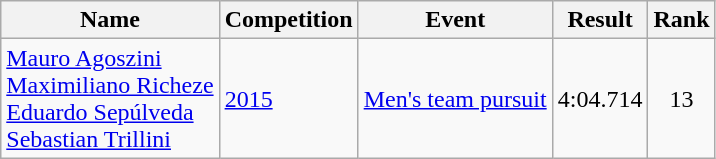<table class="wikitable sortable">
<tr>
<th>Name</th>
<th>Competition</th>
<th>Event</th>
<th>Result</th>
<th>Rank</th>
</tr>
<tr>
<td><a href='#'>Mauro Agoszini</a><br><a href='#'>Maximiliano Richeze</a><br><a href='#'>Eduardo Sepúlveda</a><br><a href='#'>Sebastian Trillini</a></td>
<td><a href='#'>2015</a></td>
<td><a href='#'>Men's team pursuit</a></td>
<td>4:04.714</td>
<td align=center>13</td>
</tr>
</table>
